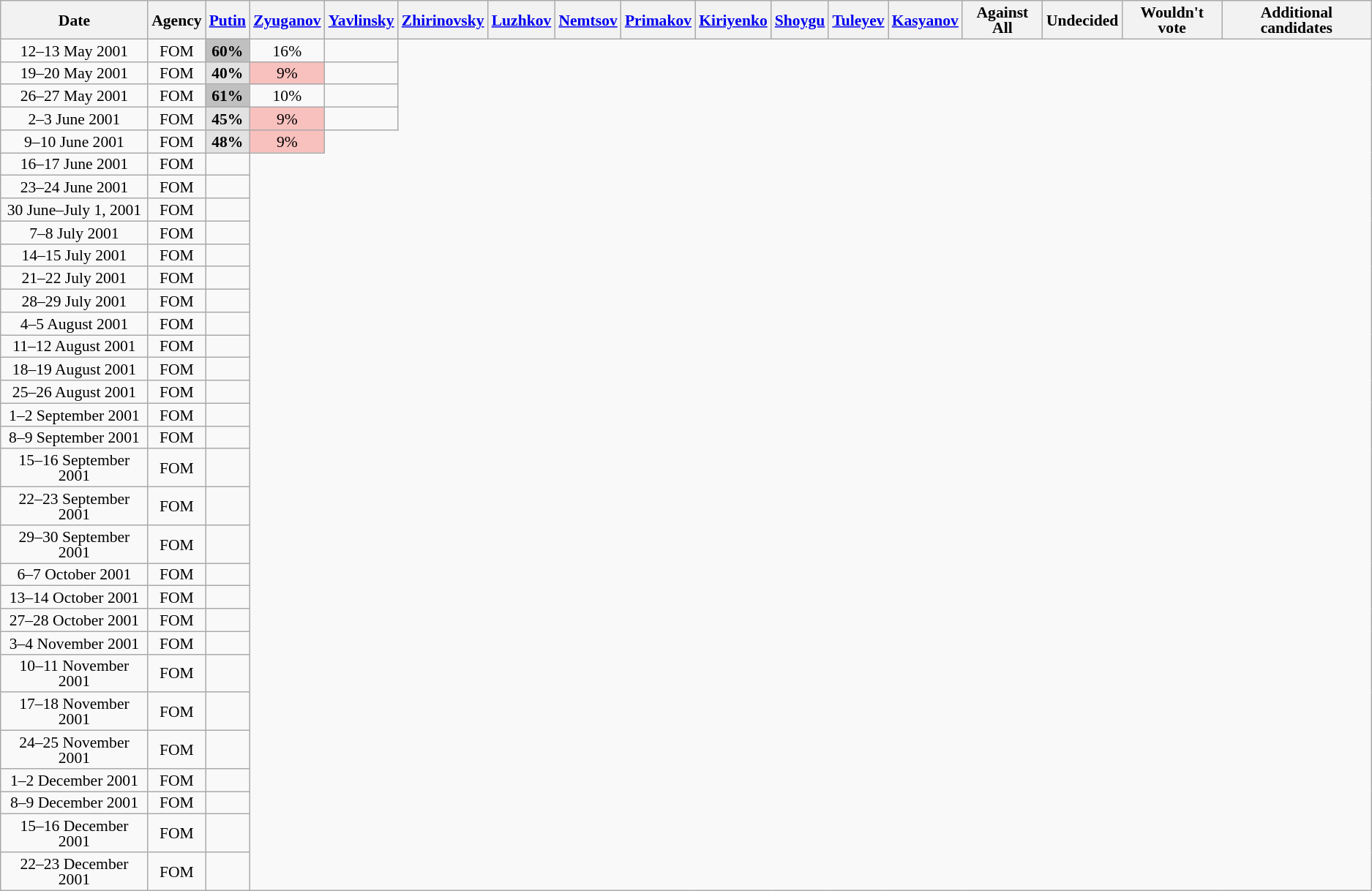<table class=wikitable style="text-align:center; font-size:90%; line-height:14px">
<tr>
<th>Date</th>
<th>Agency</th>
<th><a href='#'>Putin</a></th>
<th><a href='#'>Zyuganov</a></th>
<th><a href='#'>Yavlinsky</a></th>
<th><a href='#'>Zhirinovsky</a></th>
<th><a href='#'>Luzhkov</a></th>
<th><a href='#'>Nemtsov</a></th>
<th><a href='#'>Primakov</a></th>
<th><a href='#'>Kiriyenko</a></th>
<th><a href='#'>Shoygu</a></th>
<th><a href='#'>Tuleyev</a></th>
<th><a href='#'>Kasyanov</a></th>
<th>Against All</th>
<th>Undecided</th>
<th>Wouldn't vote</th>
<th>Additional candidates</th>
</tr>
<tr>
<td>12–13 May 2001</td>
<td>FOM</td>
<td style="background:#C0C0C0"><strong>60%</strong></td>
<td>16%</td>
<td></td>
</tr>
<tr>
<td>19–20 May 2001</td>
<td>FOM</td>
<td style="background:#E2E2E2"><strong>40%</strong></td>
<td style="background:#F8C1BE">9%</td>
<td></td>
</tr>
<tr>
<td>26–27 May 2001</td>
<td>FOM</td>
<td style="background:#C0C0C0"><strong>61%</strong></td>
<td>10%</td>
<td></td>
</tr>
<tr>
<td>2–3 June 2001</td>
<td>FOM</td>
<td style="background:#E2E2E2"><strong>45%</strong></td>
<td style="background:#F8C1BE">9%</td>
<td></td>
</tr>
<tr>
<td>9–10 June 2001</td>
<td>FOM</td>
<td style="background:#E2E2E2"><strong>48%</strong></td>
<td style="background:#F8C1BE">9%</td>
</tr>
<tr>
<td>16–17 June 2001</td>
<td>FOM</td>
<td></td>
</tr>
<tr>
<td>23–24 June 2001</td>
<td>FOM</td>
<td></td>
</tr>
<tr>
<td>30 June–July 1, 2001</td>
<td>FOM</td>
<td></td>
</tr>
<tr>
<td>7–8 July 2001</td>
<td>FOM</td>
<td></td>
</tr>
<tr>
<td>14–15 July 2001</td>
<td>FOM</td>
<td></td>
</tr>
<tr>
<td>21–22 July 2001</td>
<td>FOM</td>
<td></td>
</tr>
<tr>
<td>28–29 July 2001</td>
<td>FOM</td>
<td></td>
</tr>
<tr>
<td>4–5 August 2001</td>
<td>FOM</td>
<td></td>
</tr>
<tr>
<td>11–12 August 2001</td>
<td>FOM</td>
<td></td>
</tr>
<tr>
<td>18–19 August 2001</td>
<td>FOM</td>
<td></td>
</tr>
<tr>
<td>25–26 August 2001</td>
<td>FOM</td>
<td></td>
</tr>
<tr>
<td>1–2 September 2001</td>
<td>FOM</td>
<td></td>
</tr>
<tr>
<td>8–9 September 2001</td>
<td>FOM</td>
<td></td>
</tr>
<tr>
<td>15–16 September 2001</td>
<td>FOM</td>
<td></td>
</tr>
<tr>
<td>22–23 September 2001</td>
<td>FOM</td>
<td></td>
</tr>
<tr>
<td>29–30 September 2001</td>
<td>FOM</td>
<td></td>
</tr>
<tr>
<td>6–7 October 2001</td>
<td>FOM</td>
<td></td>
</tr>
<tr>
<td>13–14 October 2001</td>
<td>FOM</td>
<td></td>
</tr>
<tr>
<td>27–28 October 2001</td>
<td>FOM</td>
<td></td>
</tr>
<tr>
<td>3–4 November 2001</td>
<td>FOM</td>
<td></td>
</tr>
<tr>
<td>10–11 November 2001</td>
<td>FOM</td>
<td></td>
</tr>
<tr>
<td>17–18 November 2001</td>
<td>FOM</td>
<td></td>
</tr>
<tr>
<td>24–25 November 2001</td>
<td>FOM</td>
<td></td>
</tr>
<tr>
<td>1–2 December 2001</td>
<td>FOM</td>
<td></td>
</tr>
<tr>
<td>8–9 December 2001</td>
<td>FOM</td>
<td></td>
</tr>
<tr>
<td>15–16 December 2001</td>
<td>FOM</td>
<td></td>
</tr>
<tr>
<td>22–23 December 2001</td>
<td>FOM</td>
<td></td>
</tr>
</table>
